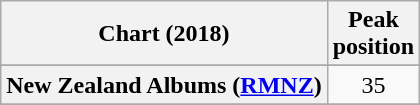<table class="wikitable sortable plainrowheaders" style="text-align:center">
<tr>
<th scope="col">Chart (2018)</th>
<th scope="col">Peak<br>position</th>
</tr>
<tr>
</tr>
<tr>
</tr>
<tr>
</tr>
<tr>
</tr>
<tr>
</tr>
<tr>
</tr>
<tr>
<th scope="row">New Zealand Albums (<a href='#'>RMNZ</a>)</th>
<td>35</td>
</tr>
<tr>
</tr>
<tr>
</tr>
<tr>
</tr>
</table>
